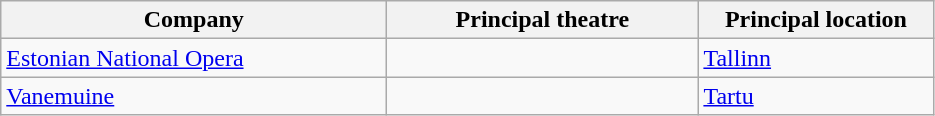<table class="wikitable">
<tr>
<th width=250>Company</th>
<th width=200>Principal theatre</th>
<th width=150>Principal location</th>
</tr>
<tr>
<td><a href='#'>Estonian National Opera</a></td>
<td></td>
<td><a href='#'>Tallinn</a></td>
</tr>
<tr>
<td><a href='#'>Vanemuine</a></td>
<td></td>
<td><a href='#'>Tartu</a></td>
</tr>
</table>
